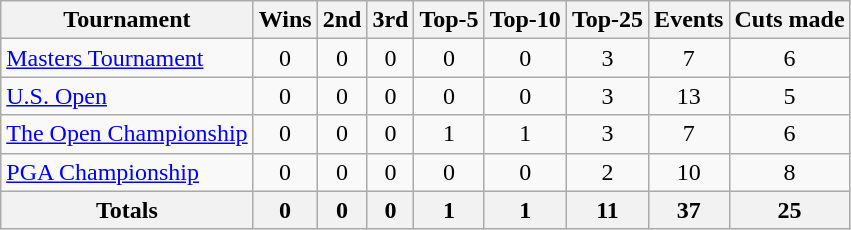<table class=wikitable style=text-align:center>
<tr>
<th>Tournament</th>
<th>Wins</th>
<th>2nd</th>
<th>3rd</th>
<th>Top-5</th>
<th>Top-10</th>
<th>Top-25</th>
<th>Events</th>
<th>Cuts made</th>
</tr>
<tr>
<td align=left><a href='#'>Masters Tournament</a></td>
<td>0</td>
<td>0</td>
<td>0</td>
<td>0</td>
<td>0</td>
<td>3</td>
<td>7</td>
<td>6</td>
</tr>
<tr>
<td align=left><a href='#'>U.S. Open</a></td>
<td>0</td>
<td>0</td>
<td>0</td>
<td>0</td>
<td>0</td>
<td>3</td>
<td>13</td>
<td>5</td>
</tr>
<tr>
<td align=left><a href='#'>The Open Championship</a></td>
<td>0</td>
<td>0</td>
<td>0</td>
<td>1</td>
<td>1</td>
<td>3</td>
<td>7</td>
<td>6</td>
</tr>
<tr>
<td align=left><a href='#'>PGA Championship</a></td>
<td>0</td>
<td>0</td>
<td>0</td>
<td>0</td>
<td>0</td>
<td>2</td>
<td>10</td>
<td>8</td>
</tr>
<tr>
<th>Totals</th>
<th>0</th>
<th>0</th>
<th>0</th>
<th>1</th>
<th>1</th>
<th>11</th>
<th>37</th>
<th>25</th>
</tr>
</table>
